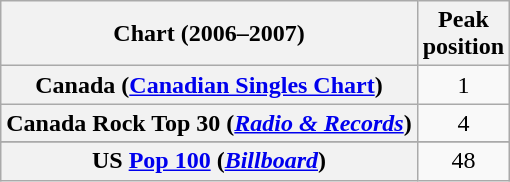<table class="wikitable sortable plainrowheaders" style="text-align:center">
<tr>
<th scope="col">Chart (2006–2007)</th>
<th scope="col">Peak<br>position</th>
</tr>
<tr>
<th scope="row">Canada (<a href='#'>Canadian Singles Chart</a>)</th>
<td>1</td>
</tr>
<tr>
<th scope="row">Canada Rock Top 30 (<em><a href='#'>Radio & Records</a></em>)</th>
<td>4</td>
</tr>
<tr>
</tr>
<tr>
</tr>
<tr>
</tr>
<tr>
</tr>
<tr>
<th scope="row">US <a href='#'>Pop 100</a> (<em><a href='#'>Billboard</a></em>)</th>
<td>48</td>
</tr>
</table>
